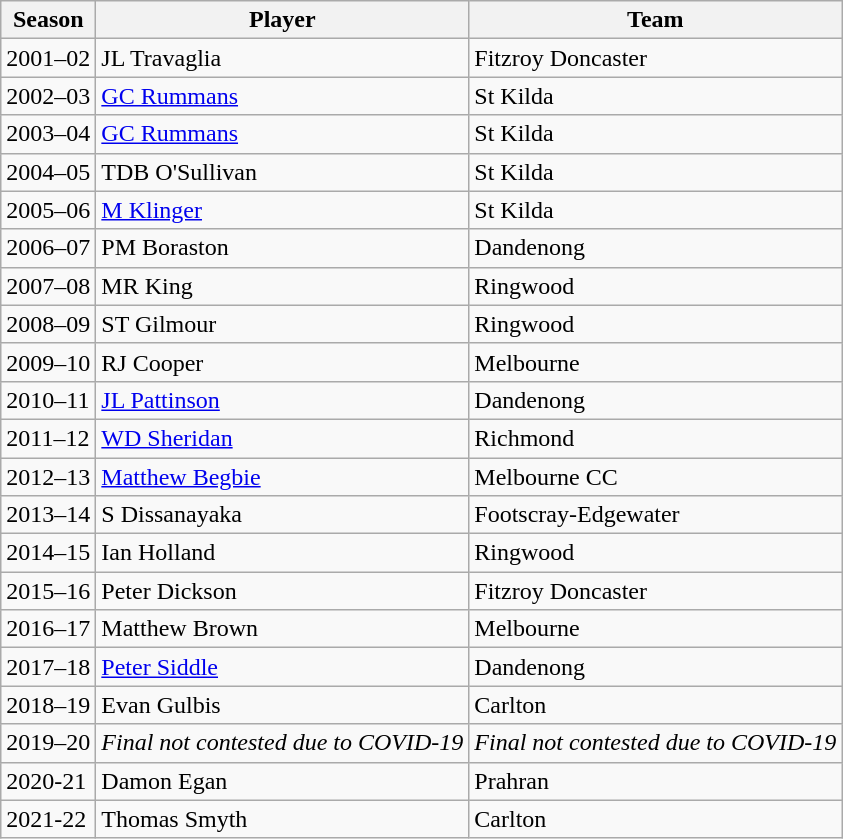<table class="wikitable">
<tr>
<th>Season</th>
<th>Player</th>
<th>Team</th>
</tr>
<tr>
<td>2001–02</td>
<td>JL Travaglia</td>
<td>Fitzroy Doncaster</td>
</tr>
<tr>
<td>2002–03</td>
<td><a href='#'>GC Rummans</a></td>
<td>St Kilda</td>
</tr>
<tr>
<td>2003–04</td>
<td><a href='#'>GC Rummans</a></td>
<td>St Kilda</td>
</tr>
<tr>
<td>2004–05</td>
<td>TDB O'Sullivan</td>
<td>St Kilda</td>
</tr>
<tr>
<td>2005–06</td>
<td><a href='#'>M Klinger</a></td>
<td>St Kilda</td>
</tr>
<tr>
<td>2006–07</td>
<td>PM Boraston</td>
<td>Dandenong</td>
</tr>
<tr>
<td>2007–08</td>
<td>MR King</td>
<td>Ringwood</td>
</tr>
<tr>
<td>2008–09</td>
<td>ST Gilmour</td>
<td>Ringwood</td>
</tr>
<tr>
<td>2009–10</td>
<td>RJ Cooper</td>
<td>Melbourne</td>
</tr>
<tr>
<td>2010–11</td>
<td><a href='#'>JL Pattinson</a></td>
<td>Dandenong</td>
</tr>
<tr>
<td>2011–12</td>
<td><a href='#'>WD Sheridan</a></td>
<td>Richmond</td>
</tr>
<tr>
<td>2012–13</td>
<td><a href='#'>Matthew Begbie</a></td>
<td>Melbourne CC</td>
</tr>
<tr>
<td>2013–14</td>
<td>S Dissanayaka</td>
<td>Footscray-Edgewater</td>
</tr>
<tr>
<td>2014–15</td>
<td>Ian Holland</td>
<td>Ringwood</td>
</tr>
<tr>
<td>2015–16</td>
<td>Peter Dickson</td>
<td>Fitzroy Doncaster</td>
</tr>
<tr>
<td>2016–17</td>
<td>Matthew Brown</td>
<td>Melbourne</td>
</tr>
<tr>
<td>2017–18</td>
<td><a href='#'>Peter Siddle</a></td>
<td>Dandenong</td>
</tr>
<tr>
<td>2018–19</td>
<td>Evan Gulbis</td>
<td>Carlton</td>
</tr>
<tr>
<td>2019–20</td>
<td><em>Final not contested due to COVID-19</em></td>
<td><em>Final not contested due to COVID-19</em></td>
</tr>
<tr>
<td>2020-21</td>
<td>Damon Egan</td>
<td>Prahran</td>
</tr>
<tr>
<td>2021-22</td>
<td>Thomas Smyth</td>
<td>Carlton</td>
</tr>
</table>
